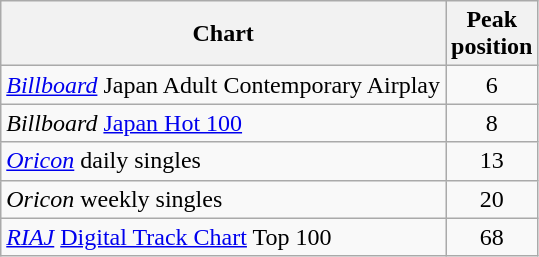<table class="wikitable">
<tr>
<th>Chart</th>
<th>Peak<br>position</th>
</tr>
<tr>
<td><em><a href='#'>Billboard</a></em> Japan Adult Contemporary Airplay</td>
<td align="center">6</td>
</tr>
<tr>
<td><em>Billboard</em> <a href='#'>Japan Hot 100</a></td>
<td align="center">8</td>
</tr>
<tr>
<td><em><a href='#'>Oricon</a></em> daily singles</td>
<td align="center">13</td>
</tr>
<tr>
<td><em>Oricon</em> weekly singles</td>
<td align="center">20</td>
</tr>
<tr>
<td><em><a href='#'>RIAJ</a></em> <a href='#'>Digital Track Chart</a> Top 100</td>
<td align="center">68</td>
</tr>
</table>
